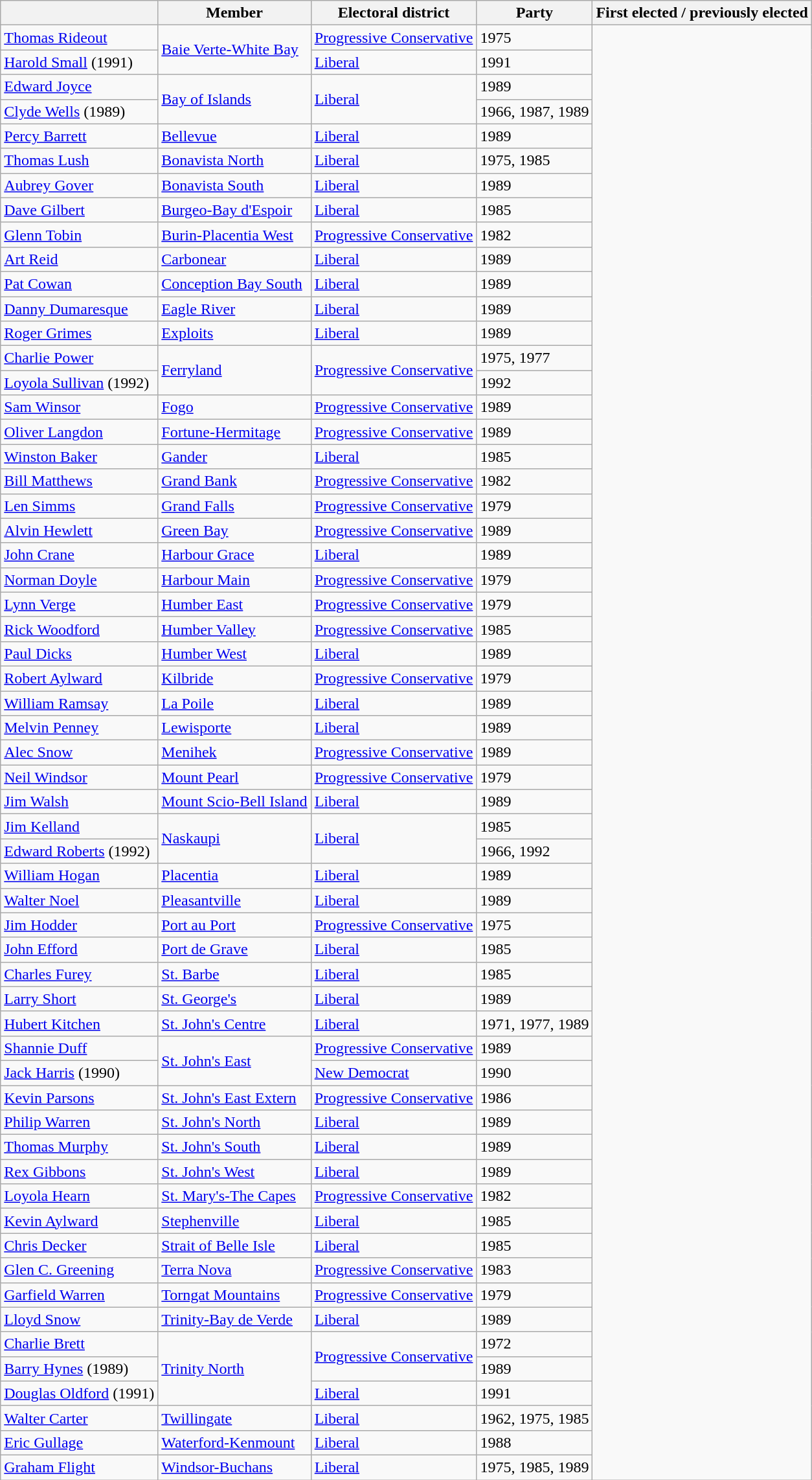<table class="wikitable sortable">
<tr>
<th></th>
<th>Member</th>
<th>Electoral district</th>
<th>Party</th>
<th>First elected / previously elected</th>
</tr>
<tr>
<td><a href='#'>Thomas Rideout</a></td>
<td rowspan=2><a href='#'>Baie Verte-White Bay</a></td>
<td><a href='#'>Progressive Conservative</a></td>
<td>1975</td>
</tr>
<tr>
<td><a href='#'>Harold Small</a> (1991)</td>
<td><a href='#'>Liberal</a></td>
<td>1991</td>
</tr>
<tr>
<td><a href='#'>Edward Joyce</a></td>
<td rowspan=2><a href='#'>Bay of Islands</a></td>
<td rowspan=2><a href='#'>Liberal</a></td>
<td>1989</td>
</tr>
<tr>
<td><a href='#'>Clyde Wells</a> (1989)</td>
<td>1966, 1987, 1989</td>
</tr>
<tr>
<td><a href='#'>Percy Barrett</a></td>
<td><a href='#'>Bellevue</a></td>
<td><a href='#'>Liberal</a></td>
<td>1989</td>
</tr>
<tr>
<td><a href='#'>Thomas Lush</a></td>
<td><a href='#'>Bonavista North</a></td>
<td><a href='#'>Liberal</a></td>
<td>1975, 1985</td>
</tr>
<tr>
<td><a href='#'>Aubrey Gover</a></td>
<td><a href='#'>Bonavista South</a></td>
<td><a href='#'>Liberal</a></td>
<td>1989</td>
</tr>
<tr>
<td><a href='#'>Dave Gilbert</a></td>
<td><a href='#'>Burgeo-Bay d'Espoir</a></td>
<td><a href='#'>Liberal</a></td>
<td>1985</td>
</tr>
<tr>
<td><a href='#'>Glenn Tobin</a></td>
<td><a href='#'>Burin-Placentia West</a></td>
<td><a href='#'>Progressive Conservative</a></td>
<td>1982</td>
</tr>
<tr>
<td><a href='#'>Art Reid</a></td>
<td><a href='#'>Carbonear</a></td>
<td><a href='#'>Liberal</a></td>
<td>1989</td>
</tr>
<tr>
<td><a href='#'>Pat Cowan</a></td>
<td><a href='#'>Conception Bay South</a></td>
<td><a href='#'>Liberal</a></td>
<td>1989</td>
</tr>
<tr>
<td><a href='#'>Danny Dumaresque</a></td>
<td><a href='#'>Eagle River</a></td>
<td><a href='#'>Liberal</a></td>
<td>1989</td>
</tr>
<tr>
<td><a href='#'>Roger Grimes</a></td>
<td><a href='#'>Exploits</a></td>
<td><a href='#'>Liberal</a></td>
<td>1989</td>
</tr>
<tr>
<td><a href='#'>Charlie Power</a></td>
<td rowspan=2><a href='#'>Ferryland</a></td>
<td rowspan=2><a href='#'>Progressive Conservative</a></td>
<td>1975, 1977</td>
</tr>
<tr>
<td><a href='#'>Loyola Sullivan</a> (1992)</td>
<td>1992</td>
</tr>
<tr>
<td><a href='#'>Sam Winsor</a></td>
<td><a href='#'>Fogo</a></td>
<td><a href='#'>Progressive Conservative</a></td>
<td>1989</td>
</tr>
<tr>
<td><a href='#'>Oliver Langdon</a></td>
<td><a href='#'>Fortune-Hermitage</a></td>
<td><a href='#'>Progressive Conservative</a></td>
<td>1989</td>
</tr>
<tr>
<td><a href='#'>Winston Baker</a></td>
<td><a href='#'>Gander</a></td>
<td><a href='#'>Liberal</a></td>
<td>1985</td>
</tr>
<tr>
<td><a href='#'>Bill Matthews</a></td>
<td><a href='#'>Grand Bank</a></td>
<td><a href='#'>Progressive Conservative</a></td>
<td>1982</td>
</tr>
<tr>
<td><a href='#'>Len Simms</a></td>
<td><a href='#'>Grand Falls</a></td>
<td><a href='#'>Progressive Conservative</a></td>
<td>1979</td>
</tr>
<tr>
<td><a href='#'>Alvin Hewlett</a></td>
<td><a href='#'>Green Bay</a></td>
<td><a href='#'>Progressive Conservative</a></td>
<td>1989</td>
</tr>
<tr>
<td><a href='#'>John Crane</a></td>
<td><a href='#'>Harbour Grace</a></td>
<td><a href='#'>Liberal</a></td>
<td>1989</td>
</tr>
<tr>
<td><a href='#'>Norman Doyle</a></td>
<td><a href='#'>Harbour Main</a></td>
<td><a href='#'>Progressive Conservative</a></td>
<td>1979</td>
</tr>
<tr>
<td><a href='#'>Lynn Verge</a></td>
<td><a href='#'>Humber East</a></td>
<td><a href='#'>Progressive Conservative</a></td>
<td>1979</td>
</tr>
<tr>
<td><a href='#'>Rick Woodford</a></td>
<td><a href='#'>Humber Valley</a></td>
<td><a href='#'>Progressive Conservative</a></td>
<td>1985</td>
</tr>
<tr>
<td><a href='#'>Paul Dicks</a></td>
<td><a href='#'>Humber West</a></td>
<td><a href='#'>Liberal</a></td>
<td>1989</td>
</tr>
<tr>
<td><a href='#'>Robert Aylward</a></td>
<td><a href='#'>Kilbride</a></td>
<td><a href='#'>Progressive Conservative</a></td>
<td>1979</td>
</tr>
<tr>
<td><a href='#'>William Ramsay</a></td>
<td><a href='#'>La Poile</a></td>
<td><a href='#'>Liberal</a></td>
<td>1989</td>
</tr>
<tr>
<td><a href='#'>Melvin Penney</a></td>
<td><a href='#'>Lewisporte</a></td>
<td><a href='#'>Liberal</a></td>
<td>1989</td>
</tr>
<tr>
<td><a href='#'>Alec Snow</a></td>
<td><a href='#'>Menihek</a></td>
<td><a href='#'>Progressive Conservative</a></td>
<td>1989</td>
</tr>
<tr>
<td><a href='#'>Neil Windsor</a></td>
<td><a href='#'>Mount Pearl</a></td>
<td><a href='#'>Progressive Conservative</a></td>
<td>1979</td>
</tr>
<tr>
<td><a href='#'>Jim Walsh</a></td>
<td><a href='#'>Mount Scio-Bell Island</a></td>
<td><a href='#'>Liberal</a></td>
<td>1989</td>
</tr>
<tr>
<td><a href='#'>Jim Kelland</a></td>
<td rowspan=2><a href='#'>Naskaupi</a></td>
<td rowspan=2><a href='#'>Liberal</a></td>
<td>1985</td>
</tr>
<tr>
<td><a href='#'>Edward Roberts</a> (1992)</td>
<td>1966, 1992</td>
</tr>
<tr>
<td><a href='#'>William Hogan</a></td>
<td><a href='#'>Placentia</a></td>
<td><a href='#'>Liberal</a></td>
<td>1989</td>
</tr>
<tr>
<td><a href='#'>Walter Noel</a></td>
<td><a href='#'>Pleasantville</a></td>
<td><a href='#'>Liberal</a></td>
<td>1989</td>
</tr>
<tr>
<td><a href='#'>Jim Hodder</a></td>
<td><a href='#'>Port au Port</a></td>
<td><a href='#'>Progressive Conservative</a></td>
<td>1975</td>
</tr>
<tr>
<td><a href='#'>John Efford</a></td>
<td><a href='#'>Port de Grave</a></td>
<td><a href='#'>Liberal</a></td>
<td>1985</td>
</tr>
<tr>
<td><a href='#'>Charles Furey</a></td>
<td><a href='#'>St. Barbe</a></td>
<td><a href='#'>Liberal</a></td>
<td>1985</td>
</tr>
<tr>
<td><a href='#'>Larry Short</a></td>
<td><a href='#'>St. George's</a></td>
<td><a href='#'>Liberal</a></td>
<td>1989</td>
</tr>
<tr>
<td><a href='#'>Hubert Kitchen</a></td>
<td><a href='#'>St. John's Centre</a></td>
<td><a href='#'>Liberal</a></td>
<td>1971, 1977, 1989</td>
</tr>
<tr>
<td><a href='#'>Shannie Duff</a></td>
<td rowspan=2><a href='#'>St. John's East</a></td>
<td><a href='#'>Progressive Conservative</a></td>
<td>1989</td>
</tr>
<tr>
<td><a href='#'>Jack Harris</a> (1990)</td>
<td><a href='#'>New Democrat</a></td>
<td>1990</td>
</tr>
<tr>
<td><a href='#'>Kevin Parsons</a></td>
<td><a href='#'>St. John's East Extern</a></td>
<td><a href='#'>Progressive Conservative</a></td>
<td>1986</td>
</tr>
<tr>
<td><a href='#'>Philip Warren</a></td>
<td><a href='#'>St. John's North</a></td>
<td><a href='#'>Liberal</a></td>
<td>1989</td>
</tr>
<tr>
<td><a href='#'>Thomas Murphy</a></td>
<td><a href='#'>St. John's South</a></td>
<td><a href='#'>Liberal</a></td>
<td>1989</td>
</tr>
<tr>
<td><a href='#'>Rex Gibbons</a></td>
<td><a href='#'>St. John's West</a></td>
<td><a href='#'>Liberal</a></td>
<td>1989</td>
</tr>
<tr>
<td><a href='#'>Loyola Hearn</a></td>
<td><a href='#'>St. Mary's-The Capes</a></td>
<td><a href='#'>Progressive Conservative</a></td>
<td>1982</td>
</tr>
<tr>
<td><a href='#'>Kevin Aylward</a></td>
<td><a href='#'>Stephenville</a></td>
<td><a href='#'>Liberal</a></td>
<td>1985</td>
</tr>
<tr>
<td><a href='#'>Chris Decker</a></td>
<td><a href='#'>Strait of Belle Isle</a></td>
<td><a href='#'>Liberal</a></td>
<td>1985</td>
</tr>
<tr>
<td><a href='#'>Glen C. Greening</a></td>
<td><a href='#'>Terra Nova</a></td>
<td><a href='#'>Progressive Conservative</a></td>
<td>1983</td>
</tr>
<tr>
<td><a href='#'>Garfield Warren</a></td>
<td><a href='#'>Torngat Mountains</a></td>
<td><a href='#'>Progressive Conservative</a></td>
<td>1979</td>
</tr>
<tr>
<td><a href='#'>Lloyd Snow</a></td>
<td><a href='#'>Trinity-Bay de Verde</a></td>
<td><a href='#'>Liberal</a></td>
<td>1989</td>
</tr>
<tr>
<td><a href='#'>Charlie Brett</a></td>
<td rowspan=3><a href='#'>Trinity North</a></td>
<td rowspan=2><a href='#'>Progressive Conservative</a></td>
<td>1972</td>
</tr>
<tr>
<td><a href='#'>Barry Hynes</a> (1989)</td>
<td>1989</td>
</tr>
<tr>
<td><a href='#'>Douglas Oldford</a> (1991)</td>
<td><a href='#'>Liberal</a></td>
<td>1991</td>
</tr>
<tr>
<td><a href='#'>Walter Carter</a></td>
<td><a href='#'>Twillingate</a></td>
<td><a href='#'>Liberal</a></td>
<td>1962, 1975, 1985</td>
</tr>
<tr>
<td><a href='#'>Eric Gullage</a></td>
<td><a href='#'>Waterford-Kenmount</a></td>
<td><a href='#'>Liberal</a></td>
<td>1988</td>
</tr>
<tr>
<td><a href='#'>Graham Flight</a></td>
<td><a href='#'>Windsor-Buchans</a></td>
<td><a href='#'>Liberal</a></td>
<td>1975, 1985, 1989</td>
</tr>
</table>
